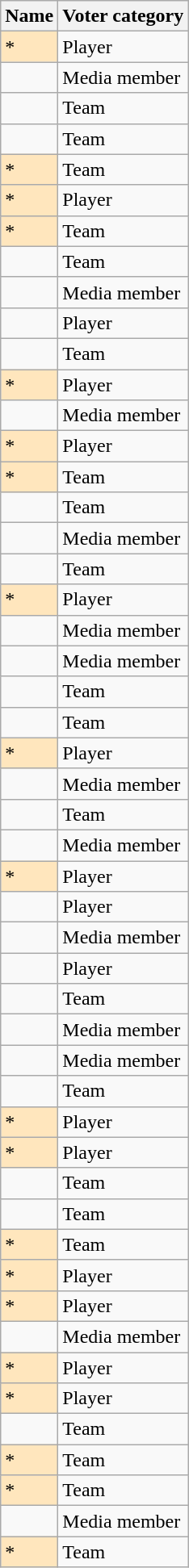<table class="wikitable sortable">
<tr>
<th>Name</th>
<th>Voter category</th>
</tr>
<tr>
<td style="background:#ffe6bd;">*</td>
<td>Player</td>
</tr>
<tr>
<td></td>
<td>Media member</td>
</tr>
<tr>
<td></td>
<td>Team</td>
</tr>
<tr>
<td></td>
<td>Team</td>
</tr>
<tr>
<td style="background:#ffe6bd;">*</td>
<td>Team</td>
</tr>
<tr>
<td style="background:#ffe6bd;">*</td>
<td>Player</td>
</tr>
<tr>
<td style="background:#ffe6bd;">*</td>
<td>Team</td>
</tr>
<tr>
<td></td>
<td>Team</td>
</tr>
<tr>
<td></td>
<td>Media member</td>
</tr>
<tr>
<td></td>
<td>Player</td>
</tr>
<tr>
<td></td>
<td>Team</td>
</tr>
<tr>
<td style="background:#ffe6bd;">*</td>
<td>Player</td>
</tr>
<tr>
<td></td>
<td>Media member</td>
</tr>
<tr>
<td style="background:#ffe6bd;">*</td>
<td>Player</td>
</tr>
<tr>
<td style="background:#ffe6bd;">*</td>
<td>Team</td>
</tr>
<tr>
<td></td>
<td>Team</td>
</tr>
<tr>
<td></td>
<td>Media member</td>
</tr>
<tr>
<td></td>
<td>Team</td>
</tr>
<tr>
<td style="background:#ffe6bd;">*</td>
<td>Player</td>
</tr>
<tr>
<td></td>
<td>Media member</td>
</tr>
<tr>
<td></td>
<td>Media member</td>
</tr>
<tr>
<td></td>
<td>Team</td>
</tr>
<tr>
<td></td>
<td>Team</td>
</tr>
<tr>
<td style="background:#ffe6bd;">*</td>
<td>Player</td>
</tr>
<tr>
<td></td>
<td>Media member</td>
</tr>
<tr>
<td></td>
<td>Team</td>
</tr>
<tr>
<td></td>
<td>Media member</td>
</tr>
<tr>
<td style="background:#ffe6bd;">*</td>
<td>Player</td>
</tr>
<tr>
<td></td>
<td>Player</td>
</tr>
<tr>
<td></td>
<td>Media member</td>
</tr>
<tr>
<td></td>
<td>Player</td>
</tr>
<tr>
<td></td>
<td>Team</td>
</tr>
<tr>
<td></td>
<td>Media member</td>
</tr>
<tr>
<td></td>
<td>Media member</td>
</tr>
<tr>
<td></td>
<td>Team</td>
</tr>
<tr>
<td style="background:#ffe6bd;">*</td>
<td>Player</td>
</tr>
<tr>
<td style="background:#ffe6bd;">*</td>
<td>Player</td>
</tr>
<tr>
<td></td>
<td>Team</td>
</tr>
<tr>
<td></td>
<td>Team</td>
</tr>
<tr>
<td style="background:#ffe6bd;">*</td>
<td>Team</td>
</tr>
<tr>
<td style="background:#ffe6bd;">*</td>
<td>Player</td>
</tr>
<tr>
<td style="background:#ffe6bd;">*</td>
<td>Player</td>
</tr>
<tr>
<td></td>
<td>Media member</td>
</tr>
<tr>
<td style="background:#ffe6bd;">*</td>
<td>Player</td>
</tr>
<tr>
<td style="background:#ffe6bd;">*</td>
<td>Player</td>
</tr>
<tr>
<td></td>
<td>Team</td>
</tr>
<tr>
<td style="background:#ffe6bd;">*</td>
<td>Team</td>
</tr>
<tr>
<td style="background:#ffe6bd;">*</td>
<td>Team</td>
</tr>
<tr>
<td></td>
<td>Media member</td>
</tr>
<tr>
<td style="background:#ffe6bd;">*</td>
<td>Team</td>
</tr>
</table>
